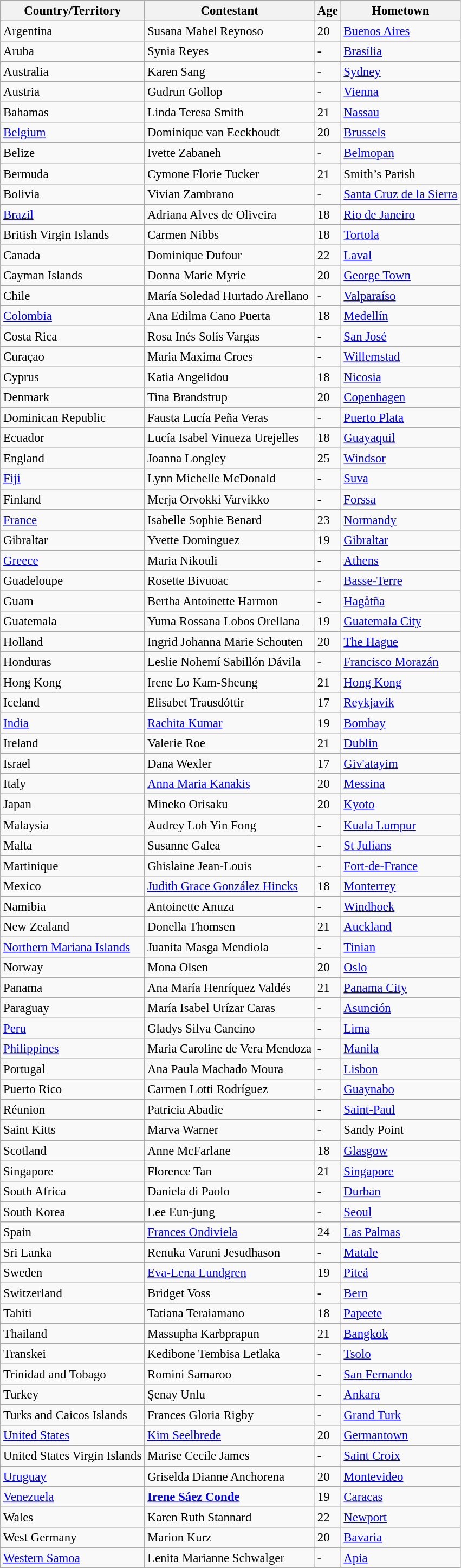<table class="wikitable sortable" style="font-size: 95%;">
<tr>
<th>Country/Territory</th>
<th>Contestant</th>
<th>Age</th>
<th>Hometown</th>
</tr>
<tr>
<td> Argentina</td>
<td>Susana Mabel Reynoso</td>
<td>20</td>
<td><a href='#'>Buenos Aires</a></td>
</tr>
<tr>
<td> Aruba</td>
<td>Synia Reyes</td>
<td>-</td>
<td><a href='#'>Brasília</a></td>
</tr>
<tr>
<td> Australia</td>
<td>Karen Sang</td>
<td>-</td>
<td><a href='#'>Sydney</a></td>
</tr>
<tr>
<td> Austria</td>
<td>Gudrun Gollop</td>
<td>-</td>
<td><a href='#'>Vienna</a></td>
</tr>
<tr>
<td> Bahamas</td>
<td>Linda Teresa Smith</td>
<td>21</td>
<td><a href='#'>Nassau</a></td>
</tr>
<tr>
<td> <a href='#'>Belgium</a></td>
<td>Dominique van Eeckhoudt</td>
<td>20</td>
<td><a href='#'>Brussels</a></td>
</tr>
<tr>
<td> Belize</td>
<td>Ivette Zabaneh</td>
<td>-</td>
<td><a href='#'>Belmopan</a></td>
</tr>
<tr>
<td> Bermuda</td>
<td>Cymone Florie Tucker</td>
<td>21</td>
<td>Smith’s Parish</td>
</tr>
<tr>
<td> Bolivia</td>
<td>Vivian Zambrano</td>
<td>-</td>
<td><a href='#'>Santa Cruz de la Sierra</a></td>
</tr>
<tr>
<td> <a href='#'>Brazil</a></td>
<td>Adriana Alves de Oliveira</td>
<td>18</td>
<td><a href='#'>Rio de Janeiro</a></td>
</tr>
<tr>
<td> British Virgin Islands</td>
<td>Carmen Nibbs</td>
<td>18</td>
<td><a href='#'>Tortola</a></td>
</tr>
<tr>
<td> Canada</td>
<td>Dominique Dufour</td>
<td>22</td>
<td><a href='#'>Laval</a></td>
</tr>
<tr>
<td> Cayman Islands</td>
<td>Donna Marie Myrie</td>
<td>20</td>
<td><a href='#'>George Town</a></td>
</tr>
<tr>
<td> Chile</td>
<td>María Soledad Hurtado Arellano</td>
<td>-</td>
<td><a href='#'>Valparaíso</a></td>
</tr>
<tr>
<td> <a href='#'>Colombia</a></td>
<td>Ana Edilma Cano Puerta</td>
<td>18</td>
<td><a href='#'>Medellín</a></td>
</tr>
<tr>
<td> Costa Rica</td>
<td>Rosa Inés Solís Vargas</td>
<td>-</td>
<td><a href='#'>San José</a></td>
</tr>
<tr>
<td> Curaçao</td>
<td>Maria Maxima Croes</td>
<td>-</td>
<td><a href='#'>Willemstad</a></td>
</tr>
<tr>
<td> Cyprus</td>
<td>Katia Angelidou</td>
<td>18</td>
<td><a href='#'>Nicosia</a></td>
</tr>
<tr>
<td> Denmark</td>
<td>Tina Brandstrup</td>
<td>20</td>
<td><a href='#'>Copenhagen</a></td>
</tr>
<tr>
<td> Dominican Republic</td>
<td>Fausta Lucía Peña Veras</td>
<td>-</td>
<td><a href='#'>Puerto Plata</a></td>
</tr>
<tr>
<td> Ecuador</td>
<td>Lucía Isabel Vinueza Urejelles</td>
<td>18</td>
<td><a href='#'>Guayaquil</a></td>
</tr>
<tr>
<td> England</td>
<td>Joanna Longley</td>
<td>25</td>
<td><a href='#'>Windsor</a></td>
</tr>
<tr>
<td> <a href='#'>Fiji</a></td>
<td>Lynn Michelle McDonald</td>
<td>-</td>
<td><a href='#'>Suva</a></td>
</tr>
<tr>
<td> Finland</td>
<td>Merja Orvokki Varvikko</td>
<td>-</td>
<td><a href='#'>Forssa</a></td>
</tr>
<tr>
<td> <a href='#'>France</a></td>
<td>Isabelle Sophie Benard</td>
<td>23</td>
<td><a href='#'>Normandy</a></td>
</tr>
<tr>
<td> Gibraltar</td>
<td>Yvette Dominguez</td>
<td>19</td>
<td><a href='#'>Gibraltar</a></td>
</tr>
<tr>
<td> <a href='#'>Greece</a></td>
<td>Maria Nikouli</td>
<td>-</td>
<td><a href='#'>Athens</a></td>
</tr>
<tr>
<td> Guadeloupe</td>
<td>Rosette Bivuoac</td>
<td>-</td>
<td><a href='#'>Basse-Terre</a></td>
</tr>
<tr>
<td> Guam</td>
<td>Bertha Antoinette Harmon</td>
<td>-</td>
<td><a href='#'>Hagåtña</a></td>
</tr>
<tr>
<td> Guatemala</td>
<td>Yuma Rossana Lobos Orellana</td>
<td>19</td>
<td><a href='#'>Guatemala City</a></td>
</tr>
<tr>
<td> Holland</td>
<td>Ingrid Johanna Marie Schouten</td>
<td>20</td>
<td><a href='#'>The Hague</a></td>
</tr>
<tr>
<td> Honduras</td>
<td>Leslie Nohemí Sabillón Dávila</td>
<td>-</td>
<td><a href='#'>Francisco Morazán</a></td>
</tr>
<tr>
<td> Hong Kong</td>
<td>Irene Lo Kam-Sheung</td>
<td>21</td>
<td><a href='#'>Hong Kong</a></td>
</tr>
<tr>
<td> Iceland</td>
<td>Elisabet Trausdóttir</td>
<td>17</td>
<td><a href='#'>Reykjavík</a></td>
</tr>
<tr>
<td> <a href='#'>India</a></td>
<td><a href='#'>Rachita Kumar</a></td>
<td>19</td>
<td><a href='#'>Bombay</a></td>
</tr>
<tr>
<td> Ireland</td>
<td>Valerie Roe</td>
<td>21</td>
<td><a href='#'>Dublin</a></td>
</tr>
<tr>
<td>  Israel</td>
<td>Dana Wexler</td>
<td>17</td>
<td><a href='#'>Giv'atayim</a></td>
</tr>
<tr>
<td> Italy</td>
<td><a href='#'>Anna Maria Kanakis</a></td>
<td>20</td>
<td><a href='#'>Messina</a></td>
</tr>
<tr>
<td> Japan</td>
<td>Mineko Orisaku</td>
<td>20</td>
<td><a href='#'>Kyoto</a></td>
</tr>
<tr>
<td> Malaysia</td>
<td>Audrey Loh  Yin Fong</td>
<td>-</td>
<td><a href='#'>Kuala Lumpur</a></td>
</tr>
<tr>
<td> Malta</td>
<td>Susanne Galea</td>
<td>-</td>
<td><a href='#'>St Julians</a></td>
</tr>
<tr>
<td> Martinique</td>
<td>Ghislaine Jean-Louis</td>
<td>-</td>
<td><a href='#'>Fort-de-France</a></td>
</tr>
<tr>
<td> Mexico</td>
<td><a href='#'>Judith Grace González Hincks</a></td>
<td>18</td>
<td><a href='#'>Monterrey</a></td>
</tr>
<tr>
<td> Namibia</td>
<td>Antoinette Anuza</td>
<td>-</td>
<td><a href='#'>Windhoek</a></td>
</tr>
<tr>
<td> New Zealand</td>
<td>Donella Thomsen</td>
<td>21</td>
<td><a href='#'>Auckland</a></td>
</tr>
<tr>
<td> <a href='#'>Northern Mariana Islands</a></td>
<td>Juanita Masga Mendiola</td>
<td>-</td>
<td><a href='#'>Tinian</a></td>
</tr>
<tr>
<td> Norway</td>
<td>Mona Olsen</td>
<td>20</td>
<td><a href='#'>Oslo</a></td>
</tr>
<tr>
<td> Panama</td>
<td>Ana María Henríquez Valdés</td>
<td>21</td>
<td><a href='#'>Panama City</a></td>
</tr>
<tr>
<td> Paraguay</td>
<td>María Isabel Urízar Caras</td>
<td>-</td>
<td><a href='#'>Asunción</a></td>
</tr>
<tr>
<td> <a href='#'>Peru</a></td>
<td>Gladys Silva Cancino</td>
<td>-</td>
<td><a href='#'>Lima</a></td>
</tr>
<tr>
<td> <a href='#'>Philippines</a></td>
<td>Maria Caroline de Vera Mendoza</td>
<td>-</td>
<td><a href='#'>Manila</a></td>
</tr>
<tr>
<td> Portugal</td>
<td>Ana Paula Machado Moura</td>
<td>-</td>
<td><a href='#'>Lisbon</a></td>
</tr>
<tr>
<td> Puerto Rico</td>
<td>Carmen Lotti Rodríguez</td>
<td>-</td>
<td><a href='#'>Guaynabo</a></td>
</tr>
<tr>
<td> Réunion</td>
<td>Patricia Abadie</td>
<td>-</td>
<td><a href='#'>Saint-Paul</a></td>
</tr>
<tr>
<td> Saint Kitts</td>
<td>Marva Warner</td>
<td>-</td>
<td>Sandy Point</td>
</tr>
<tr>
<td> Scotland</td>
<td>Anne McFarlane</td>
<td>18</td>
<td><a href='#'>Glasgow</a></td>
</tr>
<tr>
<td> Singapore</td>
<td>Florence Tan</td>
<td>21</td>
<td><a href='#'>Singapore</a></td>
</tr>
<tr>
<td> South Africa</td>
<td>Daniela di Paolo</td>
<td>-</td>
<td><a href='#'>Durban</a></td>
</tr>
<tr>
<td> South Korea</td>
<td>Lee Eun-jung</td>
<td>-</td>
<td><a href='#'>Seoul</a></td>
</tr>
<tr>
<td> Spain</td>
<td><a href='#'>Frances Ondiviela</a></td>
<td>24</td>
<td><a href='#'>Las Palmas</a></td>
</tr>
<tr>
<td> Sri Lanka</td>
<td>Renuka Varuni Jesudhason</td>
<td>-</td>
<td><a href='#'>Matale</a></td>
</tr>
<tr>
<td> Sweden</td>
<td><a href='#'>Eva-Lena Lundgren</a></td>
<td>19</td>
<td><a href='#'>Piteå</a></td>
</tr>
<tr>
<td> Switzerland</td>
<td>Bridget Voss</td>
<td>-</td>
<td><a href='#'>Bern</a></td>
</tr>
<tr>
<td> Tahiti</td>
<td>Tatiana Teraiamano</td>
<td>18</td>
<td><a href='#'>Papeete</a></td>
</tr>
<tr>
<td> Thailand</td>
<td>Massupha Karbprapun</td>
<td>21</td>
<td><a href='#'>Bangkok</a></td>
</tr>
<tr>
<td> Transkei</td>
<td>Kedibone Tembisa Letlaka</td>
<td>-</td>
<td><a href='#'>Tsolo</a></td>
</tr>
<tr>
<td> Trinidad and Tobago</td>
<td>Romini Samaroo</td>
<td>-</td>
<td><a href='#'>San Fernando</a></td>
</tr>
<tr>
<td> Turkey</td>
<td>Şenay Unlu</td>
<td>-</td>
<td><a href='#'>Ankara</a></td>
</tr>
<tr>
<td> Turks and Caicos Islands</td>
<td>Frances Gloria Rigby</td>
<td>-</td>
<td><a href='#'>Grand Turk</a></td>
</tr>
<tr>
<td> <a href='#'>United States</a></td>
<td><a href='#'>Kim Seelbrede</a></td>
<td>20</td>
<td><a href='#'>Germantown</a></td>
</tr>
<tr>
<td> United States Virgin Islands</td>
<td>Marise Cecile James</td>
<td>-</td>
<td><a href='#'>Saint Croix</a></td>
</tr>
<tr>
<td> <a href='#'>Uruguay</a></td>
<td>Griselda Dianne Anchorena</td>
<td>20</td>
<td><a href='#'>Montevideo</a></td>
</tr>
<tr>
<td><strong></strong> <a href='#'>Venezuela</a></td>
<td><strong><a href='#'>Irene Sáez Conde</a></strong></td>
<td>19</td>
<td><a href='#'>Caracas</a></td>
</tr>
<tr>
<td> Wales</td>
<td>Karen Ruth Stannard</td>
<td>22</td>
<td><a href='#'>Newport</a></td>
</tr>
<tr>
<td> West Germany</td>
<td>Marion Kurz</td>
<td>20</td>
<td><a href='#'>Bavaria</a></td>
</tr>
<tr>
<td> <a href='#'>Western Samoa</a></td>
<td>Lenita Marianne Schwalger</td>
<td>-</td>
<td><a href='#'>Apia</a></td>
</tr>
</table>
